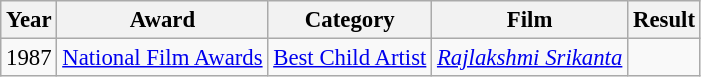<table class="wikitable" style="font-size: 95%;">
<tr>
<th>Year</th>
<th>Award</th>
<th>Category</th>
<th>Film</th>
<th>Result</th>
</tr>
<tr>
<td>1987</td>
<td><a href='#'>National Film Awards</a></td>
<td><a href='#'>Best Child Artist</a></td>
<td><em><a href='#'>Rajlakshmi Srikanta</a></em></td>
<td></td>
</tr>
</table>
